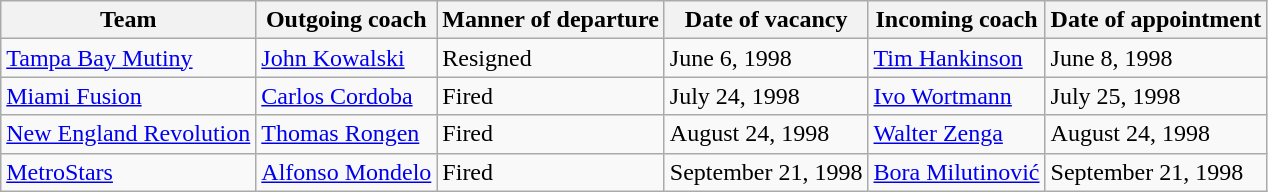<table class="wikitable sortable">
<tr>
<th>Team</th>
<th>Outgoing coach</th>
<th>Manner of departure</th>
<th>Date of vacancy</th>
<th>Incoming coach</th>
<th>Date of appointment</th>
</tr>
<tr>
<td><a href='#'>Tampa Bay Mutiny</a></td>
<td> <a href='#'>John Kowalski</a></td>
<td>Resigned</td>
<td>June 6, 1998</td>
<td> <a href='#'>Tim Hankinson</a></td>
<td>June 8, 1998</td>
</tr>
<tr>
<td><a href='#'>Miami Fusion</a></td>
<td> <a href='#'>Carlos Cordoba</a></td>
<td>Fired</td>
<td>July 24, 1998</td>
<td> <a href='#'>Ivo Wortmann</a></td>
<td>July 25, 1998</td>
</tr>
<tr>
<td><a href='#'>New England Revolution</a></td>
<td> <a href='#'>Thomas Rongen</a></td>
<td>Fired</td>
<td>August 24, 1998</td>
<td> <a href='#'>Walter Zenga</a></td>
<td>August 24, 1998</td>
</tr>
<tr>
<td><a href='#'>MetroStars</a></td>
<td> <a href='#'>Alfonso Mondelo</a></td>
<td>Fired</td>
<td>September 21, 1998</td>
<td> <a href='#'>Bora Milutinović</a></td>
<td>September 21, 1998</td>
</tr>
</table>
